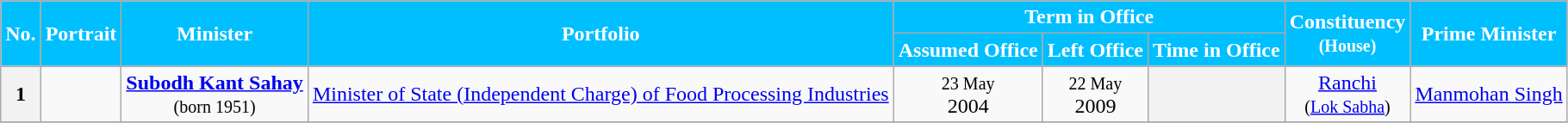<table class="wikitable sortable" style="text-align:center;">
<tr>
<th rowspan="2" style="background-color:#00BFFF;color:white">No.</th>
<th rowspan="2" style="background-color:#00BFFF;color:white">Portrait</th>
<th rowspan="2" style="background-color:#00BFFF;color:white">Minister</th>
<th rowspan="2" style="background-color:#00BFFF;color:white">Portfolio</th>
<th colspan="3" style="background-color:#00BFFF;color:white">Term in Office</th>
<th rowspan="2" style="background-color:#00BFFF;color:white">Constituency<br><small>(House)</small></th>
<th rowspan="2" style="background-color:#00BFFF;color:white">Prime Minister</th>
</tr>
<tr>
<th style="background-color:#00BFFF;color:white">Assumed Office</th>
<th style="background-color:#00BFFF;color:white">Left Office</th>
<th style="background-color:#00BFFF;color:white">Time in Office</th>
</tr>
<tr>
<th>1</th>
<td></td>
<td><strong><a href='#'>Subodh Kant Sahay</a></strong><br><small>(born 1951)</small></td>
<td><a href='#'>Minister of State (Independent Charge) of Food Processing Industries</a></td>
<td><small>23 May</small><br>2004</td>
<td><small>22 May</small><br>2009</td>
<th><strong></strong></th>
<td><a href='#'>Ranchi</a><br><small>(<a href='#'>Lok Sabha</a>)</small></td>
<td><a href='#'>Manmohan Singh</a></td>
</tr>
<tr>
</tr>
</table>
